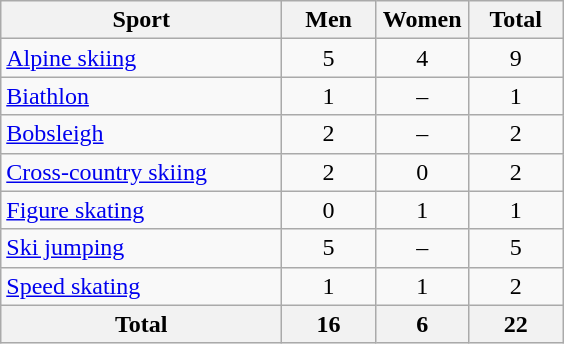<table class="wikitable sortable" style="text-align:center;">
<tr>
<th width=180>Sport</th>
<th width=55>Men</th>
<th width=55>Women</th>
<th width=55>Total</th>
</tr>
<tr>
<td align=left><a href='#'>Alpine skiing</a></td>
<td>5</td>
<td>4</td>
<td>9</td>
</tr>
<tr>
<td align=left><a href='#'>Biathlon</a></td>
<td>1</td>
<td>–</td>
<td>1</td>
</tr>
<tr>
<td align=left><a href='#'>Bobsleigh</a></td>
<td>2</td>
<td>–</td>
<td>2</td>
</tr>
<tr>
<td align=left><a href='#'>Cross-country skiing</a></td>
<td>2</td>
<td>0</td>
<td>2</td>
</tr>
<tr>
<td align=left><a href='#'>Figure skating</a></td>
<td>0</td>
<td>1</td>
<td>1</td>
</tr>
<tr>
<td align=left><a href='#'>Ski jumping</a></td>
<td>5</td>
<td>–</td>
<td>5</td>
</tr>
<tr>
<td align=left><a href='#'>Speed skating</a></td>
<td>1</td>
<td>1</td>
<td>2</td>
</tr>
<tr>
<th>Total</th>
<th>16</th>
<th>6</th>
<th>22</th>
</tr>
</table>
